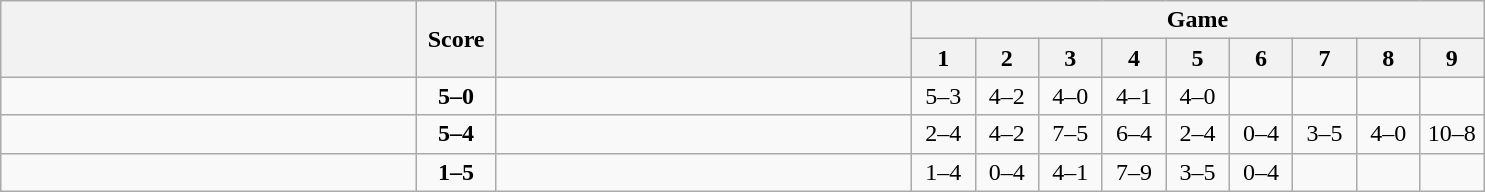<table class="wikitable" style="text-align: center;">
<tr>
<th rowspan=2 align="right" width="270"></th>
<th rowspan=2 width="45">Score</th>
<th rowspan=2 align="left" width="270"></th>
<th colspan=9>Game</th>
</tr>
<tr>
<th width="35">1</th>
<th width="35">2</th>
<th width="35">3</th>
<th width="35">4</th>
<th width="35">5</th>
<th width="35">6</th>
<th width="35">7</th>
<th width="35">8</th>
<th width="35">9</th>
</tr>
<tr>
<td align=left><strong><br></strong></td>
<td align=center><strong>5–0</strong></td>
<td align=left><br></td>
<td>5–3</td>
<td>4–2</td>
<td>4–0</td>
<td>4–1</td>
<td>4–0</td>
<td></td>
<td></td>
<td></td>
<td></td>
</tr>
<tr>
<td align=left><strong><br></strong></td>
<td align=center><strong>5–4</strong></td>
<td align=left><br></td>
<td>2–4</td>
<td>4–2</td>
<td>7–5</td>
<td>6–4</td>
<td>2–4</td>
<td>0–4</td>
<td>3–5</td>
<td>4–0</td>
<td>10–8</td>
</tr>
<tr>
<td align=left><br></td>
<td align=center><strong>1–5</strong></td>
<td align=left><strong><br></strong></td>
<td>1–4</td>
<td>0–4</td>
<td>4–1</td>
<td>7–9</td>
<td>3–5</td>
<td>0–4</td>
<td></td>
<td></td>
<td></td>
</tr>
</table>
